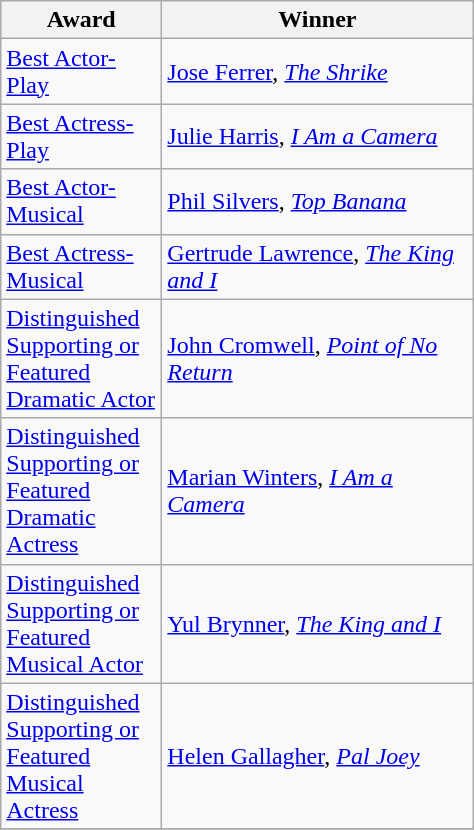<table class="wikitable">
<tr>
<th width="100"><strong>Award</strong></th>
<th width="200"><strong>Winner</strong></th>
</tr>
<tr>
<td><a href='#'>Best Actor-Play</a></td>
<td><a href='#'>Jose Ferrer</a>, <em><a href='#'>The Shrike</a></em></td>
</tr>
<tr>
<td><a href='#'>Best Actress-Play</a></td>
<td><a href='#'>Julie Harris</a>, <em><a href='#'>I Am a Camera</a></em></td>
</tr>
<tr>
<td><a href='#'>Best Actor-Musical</a></td>
<td><a href='#'>Phil Silvers</a>,  <em><a href='#'>Top Banana</a></em></td>
</tr>
<tr>
<td><a href='#'>Best Actress-Musical</a></td>
<td><a href='#'>Gertrude Lawrence</a>, <em><a href='#'>The King and I</a></em></td>
</tr>
<tr>
<td><a href='#'>Distinguished Supporting or Featured Dramatic Actor</a></td>
<td><a href='#'>John Cromwell</a>, <em><a href='#'>Point of No Return</a></em></td>
</tr>
<tr>
<td><a href='#'>Distinguished Supporting or Featured Dramatic Actress</a></td>
<td><a href='#'>Marian Winters</a>, <em><a href='#'>I Am a Camera</a></em></td>
</tr>
<tr>
<td><a href='#'>Distinguished Supporting or Featured Musical Actor</a></td>
<td><a href='#'>Yul Brynner</a>, <em><a href='#'>The King and I</a></em></td>
</tr>
<tr>
<td><a href='#'>Distinguished Supporting or Featured Musical Actress</a></td>
<td><a href='#'>Helen Gallagher</a>, <em><a href='#'>Pal Joey</a></em></td>
</tr>
<tr>
</tr>
</table>
